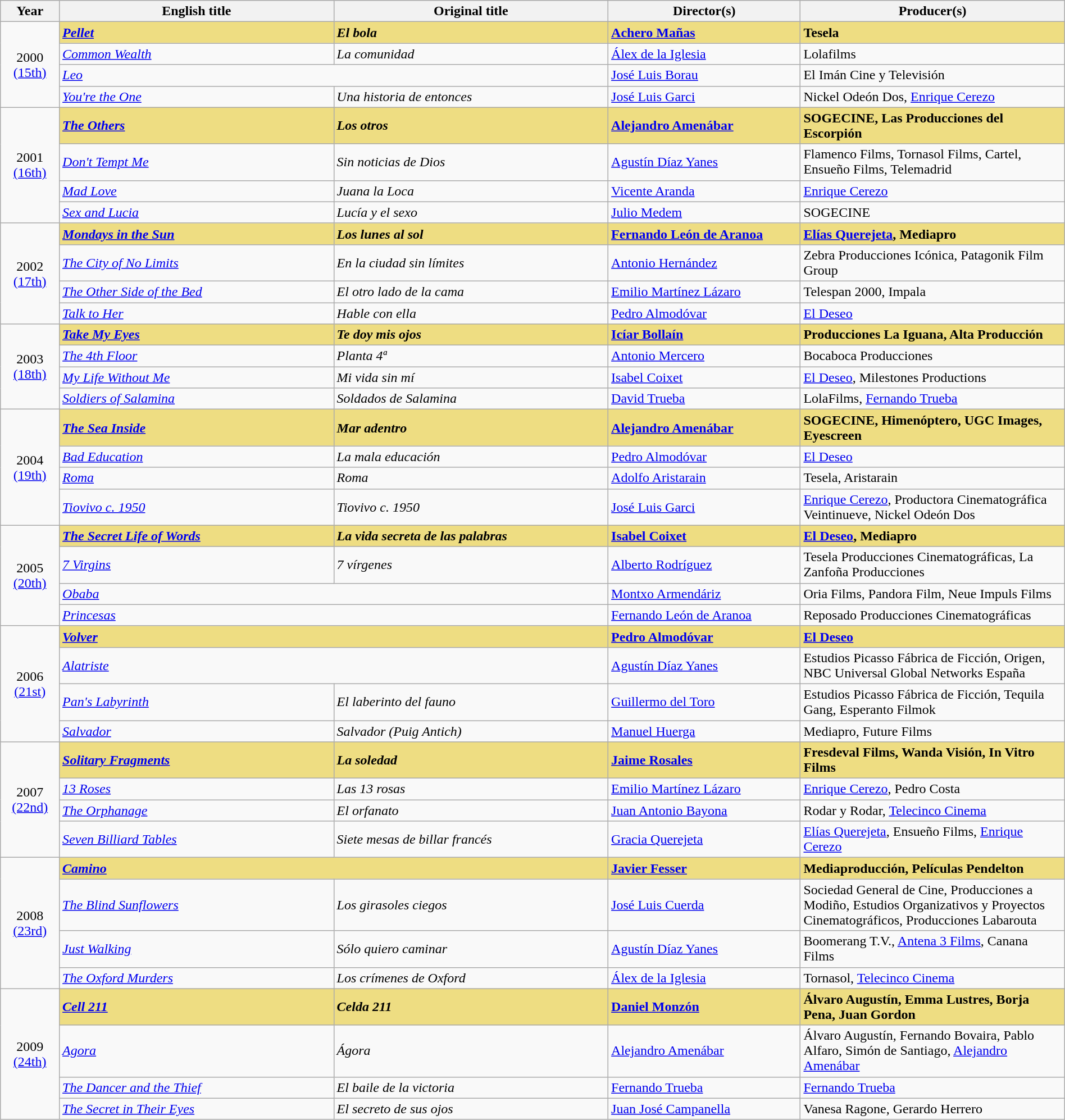<table class="wikitable sortable" width="100%" cellpadding="5">
<tr>
<th width="50">Year</th>
<th width="260">English title</th>
<th width="260">Original title</th>
<th width="180">Director(s)</th>
<th width="250">Producer(s)</th>
</tr>
<tr>
<td rowspan="4" style="text-align:center;">2000<br><a href='#'>(15th)</a></td>
<td style="background:#eedd82;"><strong><em><a href='#'>Pellet</a></em></strong></td>
<td style="background:#eedd82;"><strong><em>El bola</em></strong></td>
<td style="background:#eedd82;"><strong><a href='#'>Achero Mañas</a></strong></td>
<td style="background:#eedd82;"><strong>Tesela</strong></td>
</tr>
<tr>
<td><em><a href='#'>Common Wealth</a></em></td>
<td><em>La comunidad</em></td>
<td><a href='#'>Álex de la Iglesia</a></td>
<td>Lolafilms</td>
</tr>
<tr>
<td colspan="2"><em><a href='#'>Leo</a></em></td>
<td><a href='#'>José Luis Borau</a></td>
<td>El Imán Cine y Televisión</td>
</tr>
<tr>
<td><em><a href='#'>You're the One</a></em></td>
<td><em>Una historia de entonces</em></td>
<td><a href='#'>José Luis Garci</a></td>
<td>Nickel Odeón Dos, <a href='#'>Enrique Cerezo</a></td>
</tr>
<tr>
<td rowspan="4" style="text-align:center;">2001<br><a href='#'>(16th)</a></td>
<td style="background:#eedd82;"><strong><em><a href='#'>The Others</a></em></strong></td>
<td style="background:#eedd82;"><strong><em>Los otros</em></strong></td>
<td style="background:#eedd82;"><strong><a href='#'>Alejandro Amenábar</a></strong></td>
<td style="background:#eedd82;"><strong>SOGECINE, Las Producciones del Escorpión</strong></td>
</tr>
<tr>
<td><em><a href='#'>Don't Tempt Me</a></em></td>
<td><em>Sin noticias de Dios</em></td>
<td><a href='#'>Agustín Díaz Yanes</a></td>
<td>Flamenco Films, Tornasol Films, Cartel, Ensueño Films, Telemadrid</td>
</tr>
<tr>
<td><em><a href='#'>Mad Love</a></em></td>
<td><em>Juana la Loca</em></td>
<td><a href='#'>Vicente Aranda</a></td>
<td><a href='#'>Enrique Cerezo</a></td>
</tr>
<tr>
<td><em><a href='#'>Sex and Lucia</a></em></td>
<td><em>Lucía y el sexo</em></td>
<td><a href='#'>Julio Medem</a></td>
<td>SOGECINE</td>
</tr>
<tr>
<td rowspan="4" style="text-align:center;">2002<br><a href='#'>(17th)</a></td>
<td style="background:#eedd82;"><strong><em><a href='#'>Mondays in the Sun</a></em></strong></td>
<td style="background:#eedd82;"><strong><em>Los lunes al sol</em></strong></td>
<td style="background:#eedd82;"><strong><a href='#'>Fernando León de Aranoa</a></strong></td>
<td style="background:#eedd82;"><strong><a href='#'>Elías Querejeta</a>, Mediapro</strong></td>
</tr>
<tr>
<td><em><a href='#'>The City of No Limits</a></em></td>
<td><em>En la ciudad sin límites</em></td>
<td><a href='#'>Antonio Hernández</a></td>
<td>Zebra Producciones Icónica, Patagonik Film Group</td>
</tr>
<tr>
<td><em><a href='#'>The Other Side of the Bed</a></em></td>
<td><em>El otro lado de la cama</em></td>
<td><a href='#'>Emilio Martínez Lázaro</a></td>
<td>Telespan 2000, Impala</td>
</tr>
<tr>
<td><em><a href='#'>Talk to Her</a></em></td>
<td><em>Hable con ella</em></td>
<td><a href='#'>Pedro Almodóvar</a></td>
<td><a href='#'>El Deseo</a></td>
</tr>
<tr>
<td rowspan="4" style="text-align:center;">2003<br><a href='#'>(18th)</a></td>
<td style="background:#eedd82;"><strong><em><a href='#'>Take My Eyes</a></em></strong></td>
<td style="background:#eedd82;"><strong><em>Te doy mis ojos</em></strong></td>
<td style="background:#eedd82;"><strong><a href='#'>Icíar Bollaín</a></strong></td>
<td style="background:#eedd82;"><strong>Producciones La Iguana, Alta Producción</strong></td>
</tr>
<tr>
<td><em><a href='#'>The 4th Floor</a></em></td>
<td><em>Planta 4ª</em></td>
<td><a href='#'>Antonio Mercero</a></td>
<td>Bocaboca Producciones</td>
</tr>
<tr>
<td><em><a href='#'>My Life Without Me</a></em></td>
<td><em>Mi vida sin mí</em></td>
<td><a href='#'>Isabel Coixet</a></td>
<td><a href='#'>El Deseo</a>, Milestones Productions</td>
</tr>
<tr>
<td><em><a href='#'>Soldiers of Salamina</a></em></td>
<td><em>Soldados de Salamina</em></td>
<td><a href='#'>David Trueba</a></td>
<td>LolaFilms, <a href='#'>Fernando Trueba</a></td>
</tr>
<tr>
<td rowspan="4" style="text-align:center;">2004<br><a href='#'>(19th)</a></td>
<td style="background:#eedd82;"><strong><em><a href='#'>The Sea Inside</a></em></strong></td>
<td style="background:#eedd82;"><strong><em>Mar adentro</em></strong></td>
<td style="background:#eedd82;"><strong><a href='#'>Alejandro Amenábar</a></strong></td>
<td style="background:#eedd82;"><strong>SOGECINE, Himenóptero, UGC Images, Eyescreen</strong></td>
</tr>
<tr>
<td><em><a href='#'>Bad Education</a></em></td>
<td><em>La mala educación</em></td>
<td><a href='#'>Pedro Almodóvar</a></td>
<td><a href='#'>El Deseo</a></td>
</tr>
<tr>
<td><em><a href='#'>Roma</a></em></td>
<td><em>Roma</em></td>
<td><a href='#'>Adolfo Aristarain</a></td>
<td>Tesela, Aristarain</td>
</tr>
<tr>
<td><em><a href='#'>Tiovivo c. 1950</a></em></td>
<td><em>Tiovivo c. 1950</em></td>
<td><a href='#'>José Luis Garci</a></td>
<td><a href='#'>Enrique Cerezo</a>, Productora Cinematográfica Veintinueve, Nickel Odeón Dos</td>
</tr>
<tr>
<td rowspan="4" style="text-align:center;">2005<br><a href='#'>(20th)</a></td>
<td style="background:#eedd82;"><strong><em><a href='#'>The Secret Life of Words</a></em></strong></td>
<td style="background:#eedd82;"><strong><em>La vida secreta de las palabras</em></strong></td>
<td style="background:#eedd82;"><strong><a href='#'>Isabel Coixet</a></strong></td>
<td style="background:#eedd82;"><strong><a href='#'>El Deseo</a>, Mediapro</strong></td>
</tr>
<tr>
<td><em><a href='#'>7 Virgins</a></em></td>
<td><em>7 vírgenes</em></td>
<td><a href='#'>Alberto Rodríguez</a></td>
<td>Tesela Producciones Cinematográficas, La Zanfoña Producciones</td>
</tr>
<tr>
<td colspan="2"><em><a href='#'>Obaba</a></em></td>
<td><a href='#'>Montxo Armendáriz</a></td>
<td>Oria Films, Pandora Film, Neue Impuls Films</td>
</tr>
<tr>
<td colspan="2"><em><a href='#'>Princesas</a></em></td>
<td><a href='#'>Fernando León de Aranoa</a></td>
<td>Reposado Producciones Cinematográficas</td>
</tr>
<tr>
<td rowspan="4" style="text-align:center;">2006<br><a href='#'>(21st)</a></td>
<td colspan="2" style="background:#eedd82;"><strong><em><a href='#'>Volver</a></em></strong></td>
<td style="background:#eedd82;"><strong><a href='#'>Pedro Almodóvar</a></strong></td>
<td style="background:#eedd82;"><strong><a href='#'>El Deseo</a></strong></td>
</tr>
<tr>
<td colspan="2"><em><a href='#'>Alatriste</a></em></td>
<td><a href='#'>Agustín Díaz Yanes</a></td>
<td>Estudios Picasso Fábrica de Ficción, Origen, NBC Universal Global Networks España</td>
</tr>
<tr>
<td><em><a href='#'>Pan's Labyrinth</a></em></td>
<td><em>El laberinto del fauno</em></td>
<td><a href='#'>Guillermo del Toro</a></td>
<td>Estudios Picasso Fábrica de Ficción, Tequila Gang, Esperanto Filmok</td>
</tr>
<tr>
<td><em><a href='#'>Salvador</a></em></td>
<td><em>Salvador (Puig Antich)</em></td>
<td><a href='#'>Manuel Huerga</a></td>
<td>Mediapro, Future Films</td>
</tr>
<tr>
<td rowspan="4" style="text-align:center;">2007<br><a href='#'>(22nd)</a></td>
<td style="background:#eedd82;"><strong><em><a href='#'>Solitary Fragments</a></em></strong></td>
<td style="background:#eedd82;"><strong><em>La soledad</em></strong></td>
<td style="background:#eedd82;"><strong><a href='#'>Jaime Rosales</a></strong></td>
<td style="background:#eedd82;"><strong>Fresdeval Films, Wanda Visión, In Vitro Films</strong></td>
</tr>
<tr>
<td><em><a href='#'>13 Roses</a></em></td>
<td><em>Las 13 rosas</em></td>
<td><a href='#'>Emilio Martínez Lázaro</a></td>
<td><a href='#'>Enrique Cerezo</a>, Pedro Costa</td>
</tr>
<tr>
<td><em><a href='#'>The Orphanage</a></em></td>
<td><em>El orfanato</em></td>
<td><a href='#'>Juan Antonio Bayona</a></td>
<td>Rodar y Rodar, <a href='#'>Telecinco Cinema</a></td>
</tr>
<tr>
<td><em><a href='#'>Seven Billiard Tables</a></em></td>
<td><em>Siete mesas de billar francés</em></td>
<td><a href='#'>Gracia Querejeta</a></td>
<td><a href='#'>Elías Querejeta</a>, Ensueño Films, <a href='#'>Enrique Cerezo</a></td>
</tr>
<tr>
<td rowspan="4" style="text-align:center;">2008<br><a href='#'>(23rd)</a></td>
<td colspan="2" style="background:#eedd82;"><strong><em><a href='#'>Camino</a></em></strong></td>
<td style="background:#eedd82;"><strong><a href='#'>Javier Fesser</a></strong></td>
<td style="background:#eedd82;"><strong>Mediaproducción, Películas Pendelton</strong></td>
</tr>
<tr>
<td><em><a href='#'>The Blind Sunflowers</a></em></td>
<td><em>Los girasoles ciegos</em></td>
<td><a href='#'>José Luis Cuerda</a></td>
<td>Sociedad General de Cine, Producciones a Modiño, Estudios Organizativos y Proyectos Cinematográficos, Producciones Labarouta</td>
</tr>
<tr>
<td><em><a href='#'>Just Walking</a></em></td>
<td><em>Sólo quiero caminar</em></td>
<td><a href='#'>Agustín Díaz Yanes</a></td>
<td>Boomerang T.V., <a href='#'>Antena 3 Films</a>, Canana Films</td>
</tr>
<tr>
<td><em><a href='#'>The Oxford Murders</a></em></td>
<td><em>Los crímenes de Oxford</em></td>
<td><a href='#'>Álex de la Iglesia</a></td>
<td>Tornasol, <a href='#'>Telecinco Cinema</a></td>
</tr>
<tr>
<td rowspan="4" style="text-align:center;">2009<br><a href='#'>(24th)</a></td>
<td style="background:#eedd82;"><strong><em><a href='#'>Cell 211</a></em></strong></td>
<td style="background:#eedd82;"><strong><em>Celda 211</em></strong></td>
<td style="background:#eedd82;"><strong><a href='#'>Daniel Monzón</a></strong></td>
<td style="background:#eedd82;"><strong>Álvaro Augustín, Emma Lustres, Borja Pena, Juan Gordon</strong></td>
</tr>
<tr>
<td><em><a href='#'>Agora</a></em></td>
<td><em>Ágora</em></td>
<td><a href='#'>Alejandro Amenábar</a></td>
<td>Álvaro Augustín, Fernando Bovaira, Pablo Alfaro, Simón de Santiago, <a href='#'>Alejandro Amenábar</a></td>
</tr>
<tr>
<td><em><a href='#'>The Dancer and the Thief</a></em></td>
<td><em>El baile de la victoria</em></td>
<td><a href='#'>Fernando Trueba</a></td>
<td><a href='#'>Fernando Trueba</a></td>
</tr>
<tr>
<td><em><a href='#'>The Secret in Their Eyes</a></em></td>
<td><em>El secreto de sus ojos</em></td>
<td><a href='#'>Juan José Campanella</a></td>
<td>Vanesa Ragone, Gerardo Herrero</td>
</tr>
</table>
